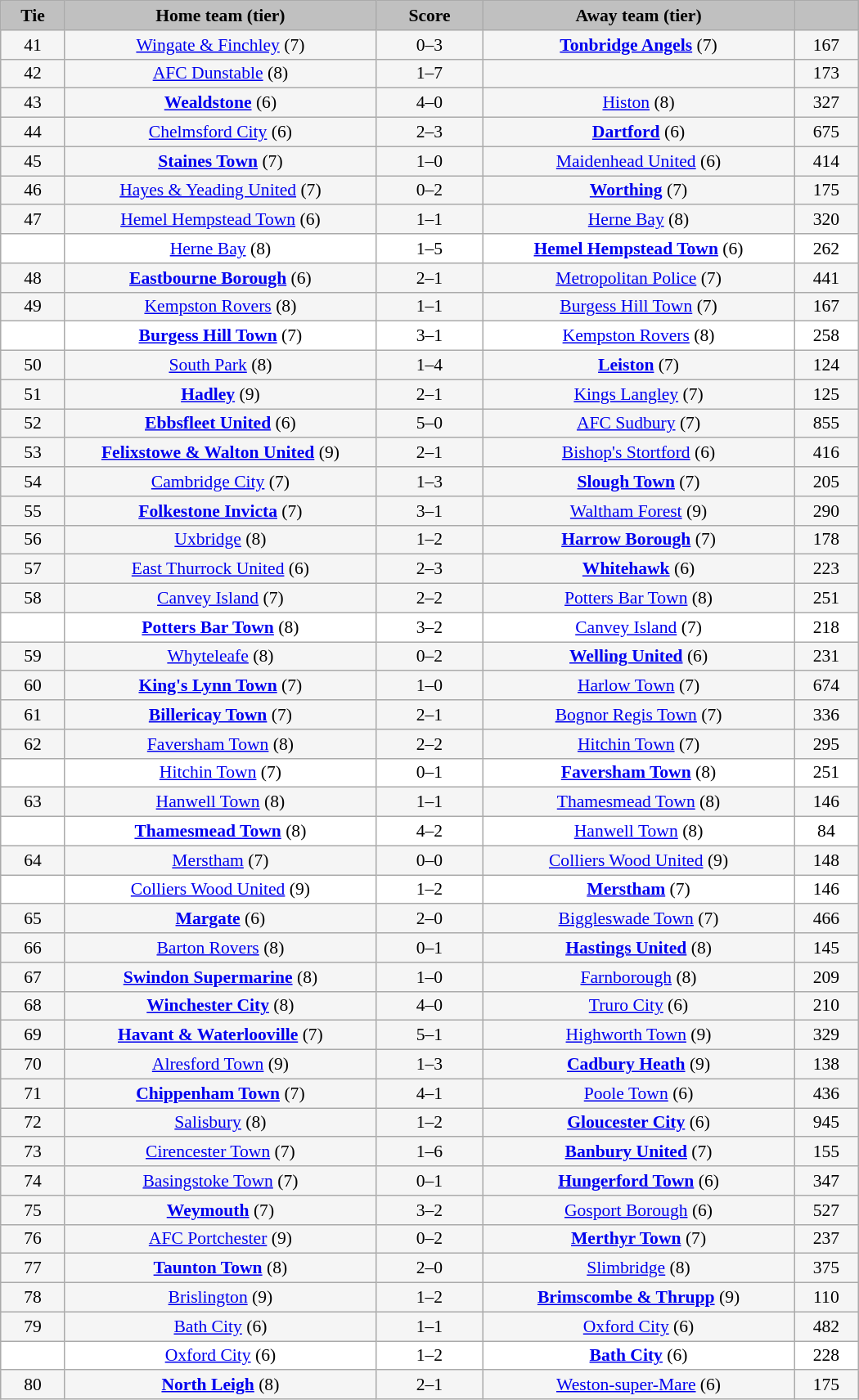<table class="wikitable" style="width: 700px; background:WhiteSmoke; text-align:center; font-size:90%">
<tr>
<td scope="col" style="width:  7.50%; background:silver;"><strong>Tie</strong></td>
<td scope="col" style="width: 36.25%; background:silver;"><strong>Home team (tier)</strong></td>
<td scope="col" style="width: 12.50%; background:silver;"><strong>Score</strong></td>
<td scope="col" style="width: 36.25%; background:silver;"><strong>Away team (tier)</strong></td>
<td scope="col" style="width:  7.50%; background:silver;"><strong></strong></td>
</tr>
<tr>
<td>41</td>
<td><a href='#'>Wingate & Finchley</a> (7)</td>
<td>0–3</td>
<td><strong><a href='#'>Tonbridge Angels</a></strong> (7)</td>
<td>167</td>
</tr>
<tr>
<td>42</td>
<td><a href='#'>AFC Dunstable</a> (8)</td>
<td>1–7</td>
<td></td>
<td>173</td>
</tr>
<tr>
<td>43</td>
<td><strong><a href='#'>Wealdstone</a></strong> (6)</td>
<td>4–0</td>
<td><a href='#'>Histon</a> (8)</td>
<td>327</td>
</tr>
<tr>
<td>44</td>
<td><a href='#'>Chelmsford City</a> (6)</td>
<td>2–3</td>
<td><strong><a href='#'>Dartford</a></strong> (6)</td>
<td>675</td>
</tr>
<tr>
<td>45</td>
<td><strong><a href='#'>Staines Town</a></strong> (7)</td>
<td>1–0</td>
<td><a href='#'>Maidenhead United</a> (6)</td>
<td>414</td>
</tr>
<tr>
<td>46</td>
<td><a href='#'>Hayes & Yeading United</a> (7)</td>
<td>0–2</td>
<td><strong><a href='#'>Worthing</a></strong> (7)</td>
<td>175</td>
</tr>
<tr>
<td>47</td>
<td><a href='#'>Hemel Hempstead Town</a> (6)</td>
<td>1–1</td>
<td><a href='#'>Herne Bay</a> (8)</td>
<td>320</td>
</tr>
<tr style="background:white;">
<td><em></em></td>
<td><a href='#'>Herne Bay</a> (8)</td>
<td>1–5</td>
<td><strong><a href='#'>Hemel Hempstead Town</a></strong> (6)</td>
<td>262</td>
</tr>
<tr>
<td>48</td>
<td><strong><a href='#'>Eastbourne Borough</a></strong> (6)</td>
<td>2–1</td>
<td><a href='#'>Metropolitan Police</a> (7)</td>
<td>441</td>
</tr>
<tr>
<td>49</td>
<td><a href='#'>Kempston Rovers</a> (8)</td>
<td>1–1</td>
<td><a href='#'>Burgess Hill Town</a> (7)</td>
<td>167</td>
</tr>
<tr style="background:white;">
<td><em></em></td>
<td><strong><a href='#'>Burgess Hill Town</a></strong> (7)</td>
<td>3–1</td>
<td><a href='#'>Kempston Rovers</a> (8)</td>
<td>258</td>
</tr>
<tr>
<td>50</td>
<td><a href='#'>South Park</a> (8)</td>
<td>1–4</td>
<td><strong><a href='#'>Leiston</a></strong> (7)</td>
<td>124</td>
</tr>
<tr>
<td>51</td>
<td><strong><a href='#'>Hadley</a></strong> (9)</td>
<td>2–1</td>
<td><a href='#'>Kings Langley</a> (7)</td>
<td>125</td>
</tr>
<tr>
<td>52</td>
<td><strong><a href='#'>Ebbsfleet United</a></strong> (6)</td>
<td>5–0</td>
<td><a href='#'>AFC Sudbury</a> (7)</td>
<td>855</td>
</tr>
<tr>
<td>53</td>
<td><strong><a href='#'>Felixstowe & Walton United</a></strong> (9)</td>
<td>2–1</td>
<td><a href='#'>Bishop's Stortford</a> (6)</td>
<td>416</td>
</tr>
<tr>
<td>54</td>
<td><a href='#'>Cambridge City</a> (7)</td>
<td>1–3</td>
<td><strong><a href='#'>Slough Town</a></strong> (7)</td>
<td>205</td>
</tr>
<tr>
<td>55</td>
<td><strong><a href='#'>Folkestone Invicta</a></strong> (7)</td>
<td>3–1</td>
<td><a href='#'>Waltham Forest</a> (9)</td>
<td>290</td>
</tr>
<tr>
<td>56</td>
<td><a href='#'>Uxbridge</a> (8)</td>
<td>1–2</td>
<td><strong><a href='#'>Harrow Borough</a></strong> (7)</td>
<td>178</td>
</tr>
<tr>
<td>57</td>
<td><a href='#'>East Thurrock United</a> (6)</td>
<td>2–3</td>
<td><strong><a href='#'>Whitehawk</a></strong> (6)</td>
<td>223</td>
</tr>
<tr>
<td>58</td>
<td><a href='#'>Canvey Island</a> (7)</td>
<td>2–2</td>
<td><a href='#'>Potters Bar Town</a> (8)</td>
<td>251</td>
</tr>
<tr style="background:white;">
<td><em></em></td>
<td><strong><a href='#'>Potters Bar Town</a></strong> (8)</td>
<td>3–2</td>
<td><a href='#'>Canvey Island</a> (7)</td>
<td>218</td>
</tr>
<tr>
<td>59</td>
<td><a href='#'>Whyteleafe</a> (8)</td>
<td>0–2</td>
<td><strong><a href='#'>Welling United</a></strong> (6)</td>
<td>231</td>
</tr>
<tr>
<td>60</td>
<td><strong><a href='#'>King's Lynn Town</a></strong> (7)</td>
<td>1–0</td>
<td><a href='#'>Harlow Town</a> (7)</td>
<td>674</td>
</tr>
<tr>
<td>61</td>
<td><strong><a href='#'>Billericay Town</a></strong> (7)</td>
<td>2–1</td>
<td><a href='#'>Bognor Regis Town</a> (7)</td>
<td>336</td>
</tr>
<tr>
<td>62</td>
<td><a href='#'>Faversham Town</a> (8)</td>
<td>2–2</td>
<td><a href='#'>Hitchin Town</a> (7)</td>
<td>295</td>
</tr>
<tr style="background:white;">
<td><em></em></td>
<td><a href='#'>Hitchin Town</a> (7)</td>
<td>0–1</td>
<td><strong><a href='#'>Faversham Town</a></strong> (8)</td>
<td>251</td>
</tr>
<tr>
<td>63</td>
<td><a href='#'>Hanwell Town</a> (8)</td>
<td>1–1</td>
<td><a href='#'>Thamesmead Town</a> (8)</td>
<td>146</td>
</tr>
<tr style="background:white;">
<td><em></em></td>
<td><strong><a href='#'>Thamesmead Town</a></strong> (8)</td>
<td>4–2 </td>
<td><a href='#'>Hanwell Town</a> (8)</td>
<td>84</td>
</tr>
<tr>
<td>64</td>
<td><a href='#'>Merstham</a> (7)</td>
<td>0–0</td>
<td><a href='#'>Colliers Wood United</a> (9)</td>
<td>148</td>
</tr>
<tr style="background:white;">
<td><em></em></td>
<td><a href='#'>Colliers Wood United</a> (9)</td>
<td>1–2 </td>
<td><strong><a href='#'>Merstham</a></strong> (7)</td>
<td>146</td>
</tr>
<tr>
<td>65</td>
<td><strong><a href='#'>Margate</a></strong> (6)</td>
<td>2–0</td>
<td><a href='#'>Biggleswade Town</a> (7)</td>
<td>466</td>
</tr>
<tr>
<td>66</td>
<td><a href='#'>Barton Rovers</a> (8)</td>
<td>0–1</td>
<td><strong><a href='#'>Hastings United</a></strong> (8)</td>
<td>145</td>
</tr>
<tr>
<td>67</td>
<td><strong><a href='#'>Swindon Supermarine</a></strong> (8)</td>
<td>1–0</td>
<td><a href='#'>Farnborough</a> (8)</td>
<td>209</td>
</tr>
<tr>
<td>68</td>
<td><strong><a href='#'>Winchester City</a></strong> (8)</td>
<td>4–0</td>
<td><a href='#'>Truro City</a> (6)</td>
<td>210</td>
</tr>
<tr>
<td>69</td>
<td><strong><a href='#'>Havant & Waterlooville</a></strong> (7)</td>
<td>5–1</td>
<td><a href='#'>Highworth Town</a> (9)</td>
<td>329</td>
</tr>
<tr>
<td>70</td>
<td><a href='#'>Alresford Town</a> (9)</td>
<td>1–3</td>
<td><strong><a href='#'>Cadbury Heath</a></strong> (9)</td>
<td>138</td>
</tr>
<tr>
<td>71</td>
<td><strong><a href='#'>Chippenham Town</a></strong> (7)</td>
<td>4–1</td>
<td><a href='#'>Poole Town</a> (6)</td>
<td>436</td>
</tr>
<tr>
<td>72</td>
<td><a href='#'>Salisbury</a> (8)</td>
<td>1–2</td>
<td><strong><a href='#'>Gloucester City</a></strong> (6)</td>
<td>945</td>
</tr>
<tr>
<td>73</td>
<td><a href='#'>Cirencester Town</a> (7)</td>
<td>1–6</td>
<td><strong><a href='#'>Banbury United</a></strong> (7)</td>
<td>155</td>
</tr>
<tr>
<td>74</td>
<td><a href='#'>Basingstoke Town</a> (7)</td>
<td>0–1</td>
<td><strong><a href='#'>Hungerford Town</a></strong> (6)</td>
<td>347</td>
</tr>
<tr>
<td>75</td>
<td><strong><a href='#'>Weymouth</a></strong> (7)</td>
<td>3–2</td>
<td><a href='#'>Gosport Borough</a> (6)</td>
<td>527</td>
</tr>
<tr>
<td>76</td>
<td><a href='#'>AFC Portchester</a> (9)</td>
<td>0–2</td>
<td><strong><a href='#'>Merthyr Town</a></strong> (7)</td>
<td>237</td>
</tr>
<tr>
<td>77</td>
<td><strong><a href='#'>Taunton Town</a></strong> (8)</td>
<td>2–0</td>
<td><a href='#'>Slimbridge</a> (8)</td>
<td>375</td>
</tr>
<tr>
<td>78</td>
<td><a href='#'>Brislington</a> (9)</td>
<td>1–2</td>
<td><strong><a href='#'>Brimscombe & Thrupp</a></strong> (9)</td>
<td>110</td>
</tr>
<tr>
<td>79</td>
<td><a href='#'>Bath City</a> (6)</td>
<td>1–1</td>
<td><a href='#'>Oxford City</a> (6)</td>
<td>482</td>
</tr>
<tr style="background:white;">
<td><em></em></td>
<td><a href='#'>Oxford City</a> (6)</td>
<td>1–2 </td>
<td><strong><a href='#'>Bath City</a></strong> (6)</td>
<td>228</td>
</tr>
<tr>
<td>80</td>
<td><strong><a href='#'>North Leigh</a></strong> (8)</td>
<td>2–1</td>
<td><a href='#'>Weston-super-Mare</a> (6)</td>
<td>175</td>
</tr>
</table>
